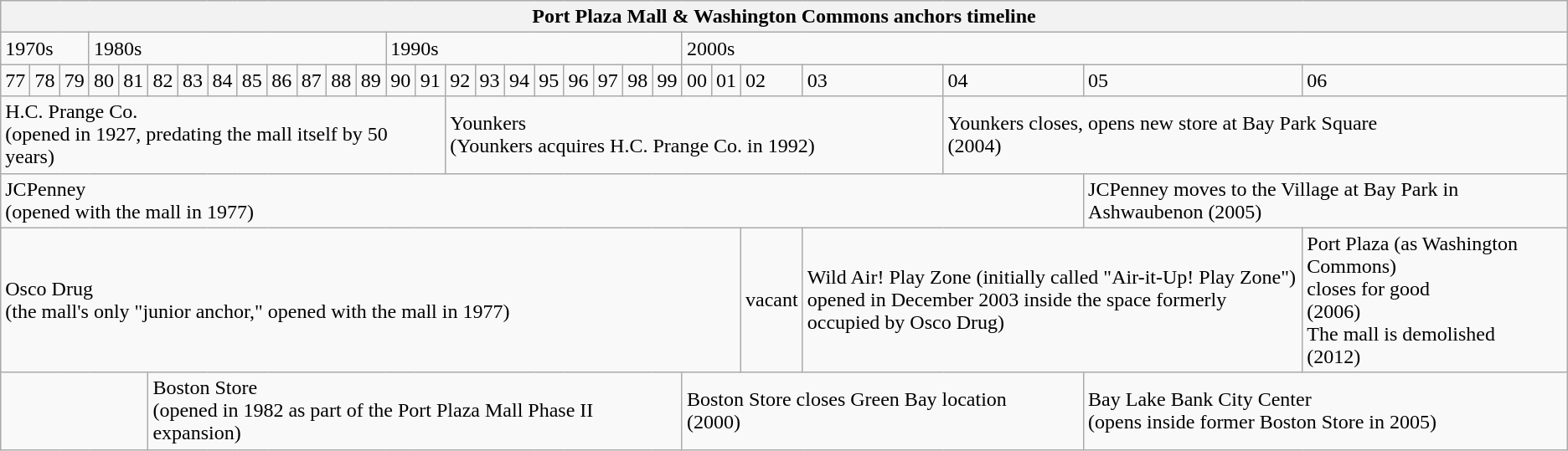<table class="wikitable">
<tr>
<th colspan="30">Port Plaza Mall & Washington Commons anchors timeline</th>
</tr>
<tr>
<td colspan="3">1970s</td>
<td colspan="10">1980s</td>
<td colspan="10">1990s</td>
<td colspan="7">2000s</td>
</tr>
<tr>
<td>77</td>
<td>78</td>
<td>79</td>
<td>80</td>
<td>81</td>
<td>82</td>
<td>83</td>
<td>84</td>
<td>85</td>
<td>86</td>
<td>87</td>
<td>88</td>
<td>89</td>
<td>90</td>
<td>91</td>
<td>92</td>
<td>93</td>
<td>94</td>
<td>95</td>
<td>96</td>
<td>97</td>
<td>98</td>
<td>99</td>
<td>00</td>
<td>01</td>
<td>02</td>
<td>03</td>
<td>04</td>
<td>05</td>
<td>06</td>
</tr>
<tr>
<td colspan="15">H.C. Prange Co.<br>(opened in 1927, predating the mall itself by 50 years)</td>
<td colspan="12">Younkers<br>(Younkers acquires H.C. Prange Co. in 1992)</td>
<td colspan="3">Younkers closes, opens new store at Bay Park Square<br>(2004)</td>
</tr>
<tr>
<td colspan="28">JCPenney<br>(opened with the mall in 1977)</td>
<td colspan="2">JCPenney moves to the Village at Bay Park in Ashwaubenon (2005)</td>
</tr>
<tr>
<td colspan="25">Osco Drug<br>(the mall's only "junior anchor," opened with the mall in 1977)</td>
<td>vacant</td>
<td colspan="3">Wild Air! Play Zone (initially called "Air-it-Up! Play Zone") opened in December 2003 inside the space formerly occupied by Osco Drug)</td>
<td>Port Plaza (as Washington Commons)<br>closes for good<br>(2006)<br>The mall is demolished<br>(2012)</td>
</tr>
<tr>
<td colspan="5"></td>
<td colspan="18">Boston Store<br>(opened in 1982 as part of the Port Plaza Mall Phase II expansion)</td>
<td colspan="5">Boston Store closes Green Bay location<br>(2000)</td>
<td colspan="2">Bay Lake Bank City Center<br>(opens inside former Boston Store in 2005)</td>
</tr>
</table>
